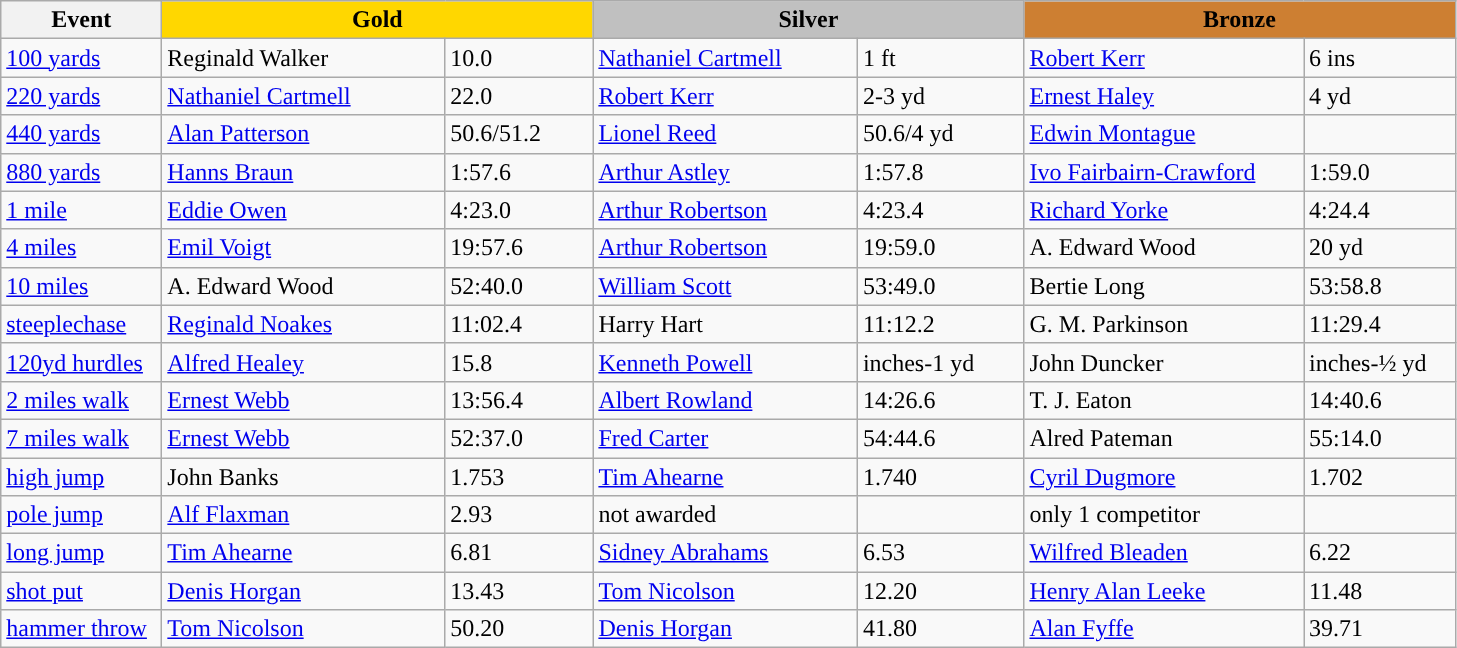<table class="wikitable" style="text-align:left">
<tr>
<th width=100>Event</th>
<th colspan="2" width="280" style="background:gold;">Gold</th>
<th colspan="2" width="280" style="background:silver;">Silver</th>
<th colspan="2" width="280" style="background:#CD7F32;">Bronze</th>
</tr>
<tr>
<td><a href='#'>100 yards</a></td>
<td> Reginald Walker</td>
<td>10.0</td>
<td> <a href='#'>Nathaniel Cartmell</a></td>
<td>1 ft</td>
<td> <a href='#'>Robert Kerr</a></td>
<td>6 ins</td>
</tr>
<tr>
<td><a href='#'>220 yards</a></td>
<td> <a href='#'>Nathaniel Cartmell</a></td>
<td>22.0</td>
<td> <a href='#'>Robert Kerr</a></td>
<td>2-3 yd</td>
<td><a href='#'>Ernest Haley</a></td>
<td>4 yd</td>
</tr>
<tr>
<td><a href='#'>440 yards</a></td>
<td><a href='#'>Alan Patterson</a></td>
<td>50.6/51.2</td>
<td><a href='#'>Lionel Reed</a></td>
<td>50.6/4 yd</td>
<td><a href='#'>Edwin Montague</a></td>
<td></td>
</tr>
<tr>
<td><a href='#'>880 yards</a></td>
<td> <a href='#'>Hanns Braun</a></td>
<td>1:57.6</td>
<td><a href='#'>Arthur Astley</a></td>
<td>1:57.8</td>
<td><a href='#'>Ivo Fairbairn-Crawford</a></td>
<td>1:59.0</td>
</tr>
<tr>
<td><a href='#'>1 mile</a></td>
<td><a href='#'>Eddie Owen</a></td>
<td>4:23.0</td>
<td> <a href='#'>Arthur Robertson</a></td>
<td>4:23.4</td>
<td><a href='#'>Richard Yorke</a></td>
<td>4:24.4</td>
</tr>
<tr>
<td><a href='#'>4 miles</a></td>
<td><a href='#'>Emil Voigt</a></td>
<td>19:57.6</td>
<td><a href='#'>Arthur Robertson</a></td>
<td>19:59.0</td>
<td>A. Edward Wood</td>
<td>20 yd</td>
</tr>
<tr>
<td><a href='#'>10 miles</a></td>
<td>A. Edward Wood</td>
<td>52:40.0</td>
<td><a href='#'>William Scott</a></td>
<td>53:49.0</td>
<td>Bertie Long</td>
<td>53:58.8</td>
</tr>
<tr>
<td><a href='#'>steeplechase</a></td>
<td><a href='#'>Reginald Noakes</a></td>
<td>11:02.4</td>
<td>Harry Hart</td>
<td>11:12.2</td>
<td>G. M. Parkinson</td>
<td>11:29.4</td>
</tr>
<tr>
<td><a href='#'>120yd hurdles</a></td>
<td><a href='#'>Alfred Healey</a></td>
<td>15.8</td>
<td><a href='#'>Kenneth Powell</a></td>
<td>inches-1 yd</td>
<td> John Duncker</td>
<td>inches-½ yd</td>
</tr>
<tr>
<td><a href='#'>2 miles walk</a></td>
<td><a href='#'>Ernest Webb</a></td>
<td>13:56.4</td>
<td> <a href='#'>Albert Rowland</a></td>
<td>14:26.6</td>
<td>T. J. Eaton</td>
<td>14:40.6</td>
</tr>
<tr>
<td><a href='#'>7 miles walk</a></td>
<td><a href='#'>Ernest Webb</a></td>
<td>52:37.0</td>
<td><a href='#'>Fred Carter</a></td>
<td>54:44.6</td>
<td>Alred Pateman</td>
<td>55:14.0</td>
</tr>
<tr>
<td><a href='#'>high jump</a></td>
<td>John Banks</td>
<td>1.753</td>
<td> <a href='#'>Tim Ahearne</a></td>
<td>1.740</td>
<td><a href='#'>Cyril Dugmore</a></td>
<td>1.702</td>
</tr>
<tr>
<td><a href='#'>pole jump</a></td>
<td><a href='#'>Alf Flaxman</a></td>
<td>2.93</td>
<td>not awarded</td>
<td></td>
<td>only 1 competitor</td>
<td></td>
</tr>
<tr>
<td><a href='#'>long jump</a></td>
<td> <a href='#'>Tim Ahearne</a></td>
<td>6.81</td>
<td><a href='#'>Sidney Abrahams</a></td>
<td>6.53</td>
<td> <a href='#'>Wilfred Bleaden</a></td>
<td>6.22</td>
</tr>
<tr>
<td><a href='#'>shot put</a></td>
<td> <a href='#'>Denis Horgan</a></td>
<td>13.43</td>
<td> <a href='#'>Tom Nicolson</a></td>
<td>12.20</td>
<td><a href='#'>Henry Alan Leeke</a></td>
<td>11.48</td>
</tr>
<tr>
<td><a href='#'>hammer throw</a></td>
<td> <a href='#'>Tom Nicolson</a></td>
<td>50.20</td>
<td> <a href='#'>Denis Horgan</a></td>
<td>41.80</td>
<td><a href='#'>Alan Fyffe</a></td>
<td>39.71</td>
</tr>
</table>
